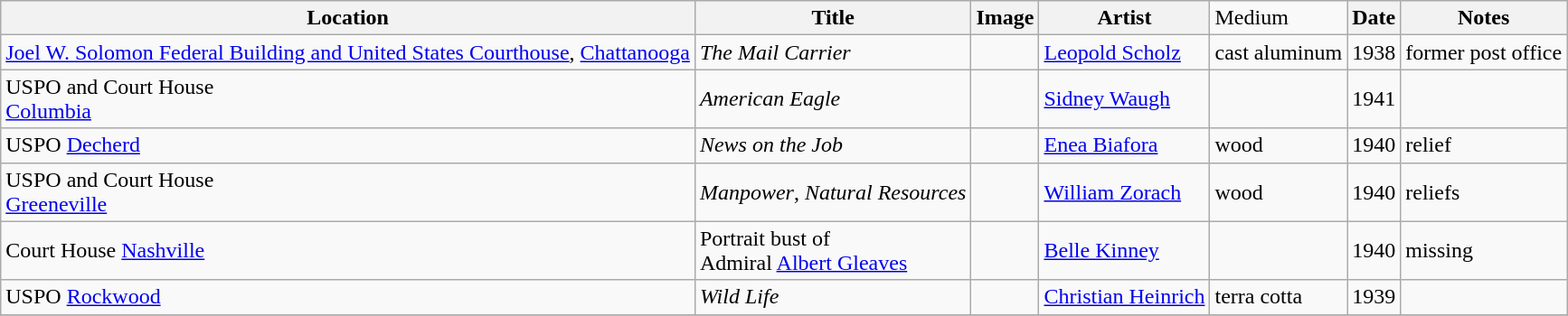<table class="wikitable sortable">
<tr>
<th>Location</th>
<th>Title</th>
<th>Image</th>
<th>Artist</th>
<td>Medium</td>
<th>Date</th>
<th>Notes</th>
</tr>
<tr>
<td><a href='#'>Joel W. Solomon Federal Building and United States Courthouse</a>, <a href='#'>Chattanooga</a></td>
<td><em>The Mail Carrier</em></td>
<td></td>
<td><a href='#'>Leopold Scholz</a></td>
<td>cast aluminum</td>
<td>1938</td>
<td>former post office</td>
</tr>
<tr>
<td>USPO and Court House<br> <a href='#'>Columbia</a></td>
<td><em>American Eagle</em></td>
<td></td>
<td><a href='#'>Sidney Waugh</a></td>
<td></td>
<td>1941</td>
<td></td>
</tr>
<tr>
<td>USPO <a href='#'>Decherd</a></td>
<td><em>News on the Job</em></td>
<td></td>
<td><a href='#'>Enea Biafora</a></td>
<td>wood</td>
<td>1940</td>
<td>relief</td>
</tr>
<tr>
<td>USPO and Court House<br><a href='#'>Greeneville</a></td>
<td><em>Manpower</em>, <em>Natural Resources</em></td>
<td> </td>
<td><a href='#'>William Zorach</a></td>
<td>wood</td>
<td>1940</td>
<td>reliefs</td>
</tr>
<tr>
<td>Court House <a href='#'>Nashville</a></td>
<td>Portrait bust of<br>Admiral <a href='#'>Albert Gleaves</a></td>
<td></td>
<td><a href='#'>Belle Kinney</a></td>
<td></td>
<td>1940</td>
<td>missing</td>
</tr>
<tr>
<td>USPO <a href='#'>Rockwood</a></td>
<td><em>Wild Life</em></td>
<td></td>
<td><a href='#'>Christian Heinrich</a></td>
<td>terra cotta</td>
<td>1939</td>
<td></td>
</tr>
<tr>
</tr>
</table>
